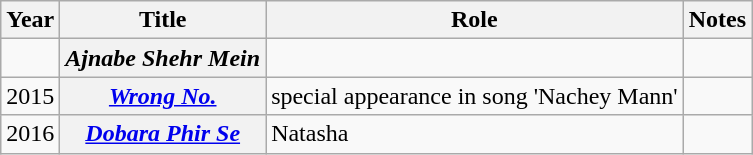<table class="wikitable plainrowheaders">
<tr>
<th>Year</th>
<th>Title</th>
<th>Role</th>
<th>Notes</th>
</tr>
<tr>
<td></td>
<th scope=row><em>Ajnabe Shehr Mein</em></th>
<td></td>
<td></td>
</tr>
<tr>
<td>2015</td>
<th scope=row><em><a href='#'>Wrong No.</a></em></th>
<td>special appearance in song 'Nachey Mann'</td>
<td></td>
</tr>
<tr>
<td>2016</td>
<th scope=row><em><a href='#'>Dobara Phir Se</a></em></th>
<td>Natasha</td>
<td></td>
</tr>
</table>
